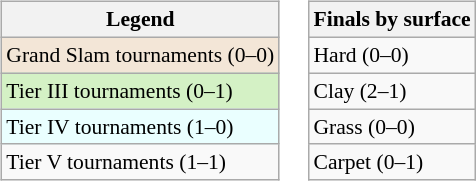<table>
<tr valign=top>
<td><br><table class="wikitable" style=font-size:90%>
<tr>
<th>Legend</th>
</tr>
<tr style="background:#f3e6d7;">
<td>Grand Slam tournaments (0–0)</td>
</tr>
<tr style="background:#d4f1c5;">
<td>Tier III tournaments (0–1)</td>
</tr>
<tr style="background:#eaffff;">
<td>Tier IV tournaments (1–0)</td>
</tr>
<tr>
<td>Tier V tournaments (1–1)</td>
</tr>
</table>
</td>
<td><br><table class="wikitable" style=font-size:90%>
<tr>
<th>Finals by surface</th>
</tr>
<tr>
<td>Hard (0–0)</td>
</tr>
<tr>
<td>Clay (2–1)</td>
</tr>
<tr>
<td>Grass (0–0)</td>
</tr>
<tr>
<td>Carpet (0–1)</td>
</tr>
</table>
</td>
</tr>
</table>
